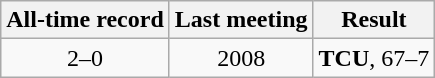<table class="wikitable">
<tr style="text-align:center;">
<th>All-time record</th>
<th>Last meeting</th>
<th>Result</th>
</tr>
<tr style="text-align:center;">
<td>2–0</td>
<td>2008</td>
<td><strong>TCU</strong>, 67–7</td>
</tr>
</table>
